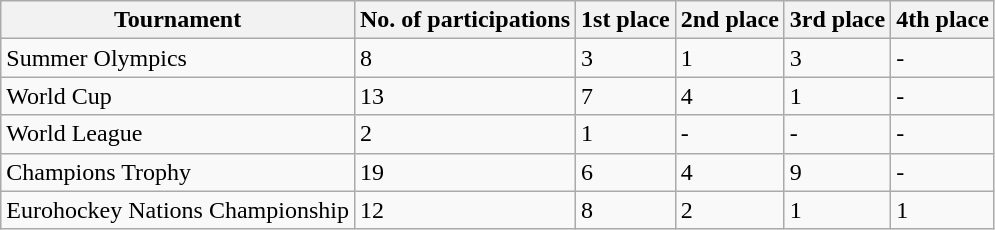<table class="wikitable">
<tr>
<th>Tournament</th>
<th>No. of participations</th>
<th>1st place</th>
<th>2nd place</th>
<th>3rd place</th>
<th>4th place</th>
</tr>
<tr>
<td>Summer Olympics</td>
<td>8</td>
<td>3</td>
<td>1</td>
<td>3</td>
<td>-</td>
</tr>
<tr>
<td>World Cup</td>
<td>13</td>
<td>7</td>
<td>4</td>
<td>1</td>
<td>-</td>
</tr>
<tr>
<td>World League</td>
<td>2</td>
<td>1</td>
<td>-</td>
<td>-</td>
<td>-</td>
</tr>
<tr>
<td>Champions Trophy</td>
<td>19</td>
<td>6</td>
<td>4</td>
<td>9</td>
<td>-</td>
</tr>
<tr>
<td>Eurohockey Nations Championship</td>
<td>12</td>
<td>8</td>
<td>2</td>
<td>1</td>
<td>1</td>
</tr>
</table>
